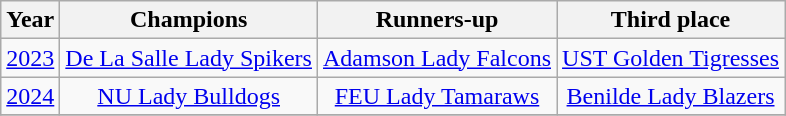<table class="wikitable" style="text-align:center">
<tr>
<th>Year</th>
<th> Champions</th>
<th> Runners-up</th>
<th> Third place</th>
</tr>
<tr>
<td><a href='#'>2023</a></td>
<td><a href='#'>De La Salle Lady Spikers</a></td>
<td><a href='#'>Adamson Lady Falcons</a></td>
<td><a href='#'>UST Golden Tigresses</a></td>
</tr>
<tr>
<td><a href='#'>2024</a></td>
<td><a href='#'>NU Lady Bulldogs</a></td>
<td><a href='#'>FEU Lady Tamaraws</a></td>
<td><a href='#'>Benilde Lady Blazers</a></td>
</tr>
<tr>
</tr>
</table>
